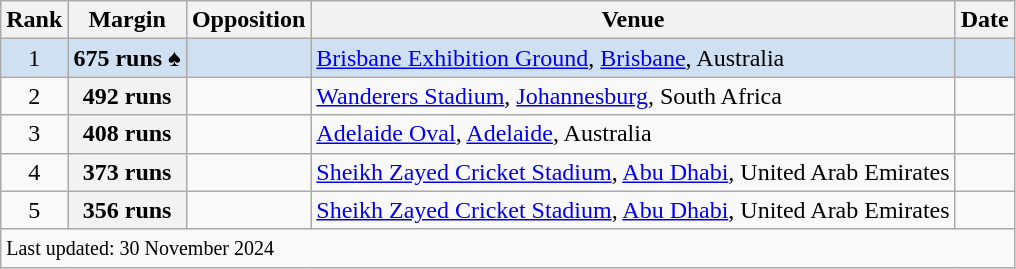<table class="wikitable plainrowheaders sortable">
<tr>
<th scope=col>Rank</th>
<th scope=col>Margin</th>
<th scope=col>Opposition</th>
<th scope=col>Venue</th>
<th scope=col>Date</th>
</tr>
<tr bgcolor=#cee0f2>
<td align=center>1</td>
<th scope=row style="background:#cee0f2; text-align:center;">675 runs ♠</th>
<td></td>
<td><a href='#'>Brisbane Exhibition Ground</a>, <a href='#'>Brisbane</a>, Australia</td>
<td><a href='#'></a></td>
</tr>
<tr>
<td align=center>2</td>
<th scope=row style=text-align:center;>492 runs</th>
<td></td>
<td><a href='#'>Wanderers Stadium</a>, <a href='#'>Johannesburg</a>, South Africa</td>
<td><a href='#'></a></td>
</tr>
<tr>
<td align=center>3</td>
<th scope=row style=text-align:center;>408 runs</th>
<td></td>
<td><a href='#'>Adelaide Oval</a>, <a href='#'>Adelaide</a>, Australia</td>
<td><a href='#'></a></td>
</tr>
<tr>
<td align=center>4</td>
<th scope=row style=text-align:center;>373 runs</th>
<td></td>
<td><a href='#'>Sheikh Zayed Cricket Stadium</a>, <a href='#'>Abu Dhabi</a>, United Arab Emirates</td>
<td><a href='#'></a></td>
</tr>
<tr>
<td align=center>5</td>
<th scope=row style=text-align:center;>356 runs</th>
<td></td>
<td><a href='#'>Sheikh Zayed Cricket Stadium</a>, <a href='#'>Abu Dhabi</a>, United Arab Emirates</td>
<td><a href='#'></a></td>
</tr>
<tr class=sortbottom>
<td colspan=5><small>Last updated: 30 November 2024</small></td>
</tr>
</table>
